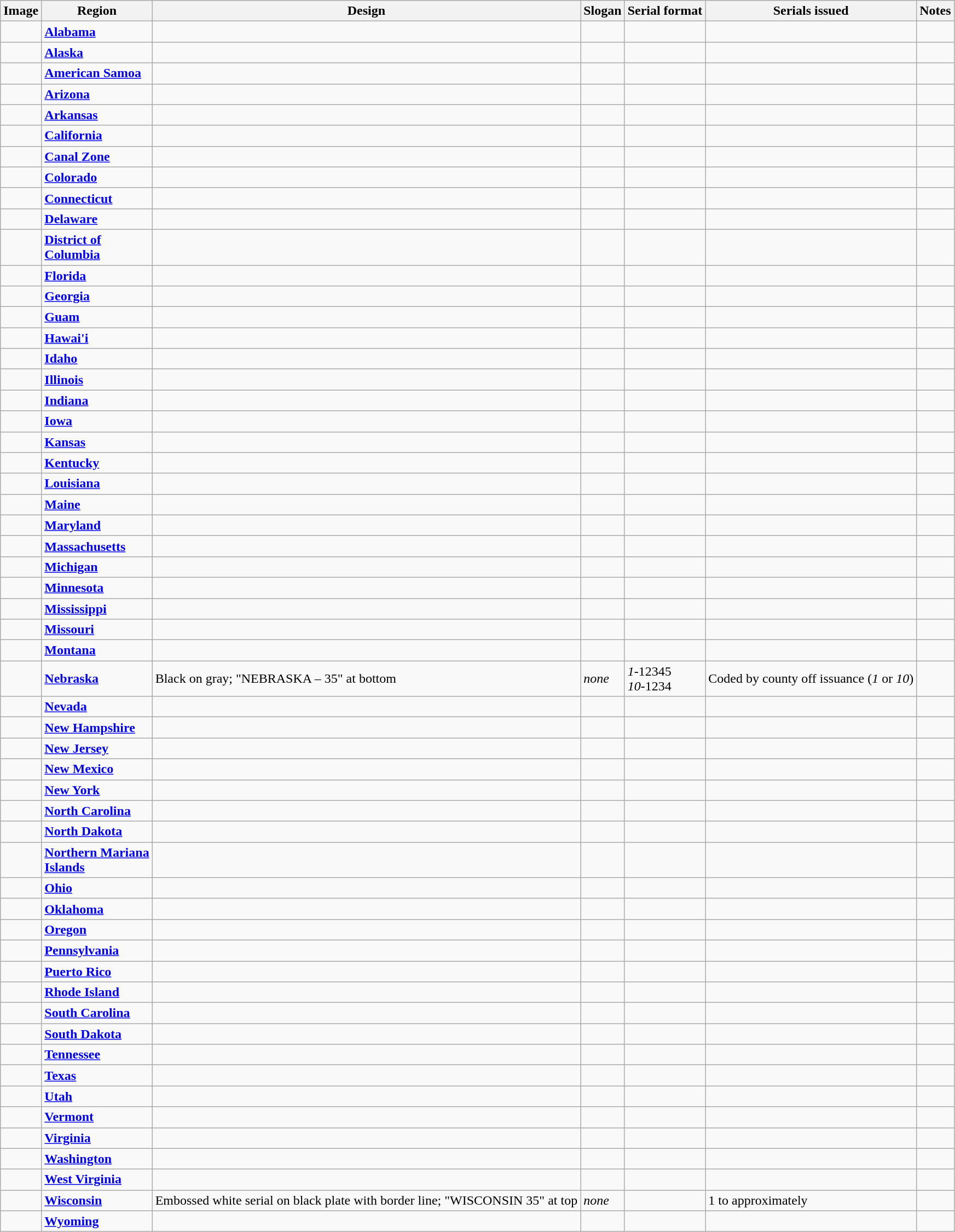<table class="wikitable">
<tr>
<th>Image</th>
<th>Region</th>
<th>Design</th>
<th>Slogan</th>
<th>Serial format</th>
<th>Serials issued</th>
<th>Notes</th>
</tr>
<tr>
<td></td>
<td><strong><a href='#'>Alabama</a></strong></td>
<td></td>
<td></td>
<td></td>
<td></td>
<td></td>
</tr>
<tr>
<td></td>
<td><strong><a href='#'>Alaska</a></strong></td>
<td></td>
<td></td>
<td></td>
<td></td>
<td></td>
</tr>
<tr>
<td></td>
<td><strong><a href='#'>American Samoa</a></strong></td>
<td></td>
<td></td>
<td></td>
<td></td>
<td></td>
</tr>
<tr>
<td></td>
<td><strong><a href='#'>Arizona</a></strong></td>
<td></td>
<td></td>
<td></td>
<td></td>
<td></td>
</tr>
<tr>
<td></td>
<td><strong><a href='#'>Arkansas</a></strong></td>
<td></td>
<td></td>
<td></td>
<td></td>
<td></td>
</tr>
<tr>
<td></td>
<td><strong><a href='#'>California</a></strong></td>
<td></td>
<td></td>
<td></td>
<td></td>
<td></td>
</tr>
<tr>
<td></td>
<td><strong><a href='#'>Canal Zone</a></strong></td>
<td></td>
<td></td>
<td></td>
<td></td>
<td></td>
</tr>
<tr>
<td></td>
<td><strong><a href='#'>Colorado</a></strong></td>
<td></td>
<td></td>
<td></td>
<td></td>
<td></td>
</tr>
<tr>
<td></td>
<td><strong><a href='#'>Connecticut</a></strong></td>
<td></td>
<td></td>
<td></td>
<td></td>
<td></td>
</tr>
<tr>
<td></td>
<td><strong><a href='#'>Delaware</a></strong></td>
<td></td>
<td></td>
<td></td>
<td></td>
<td></td>
</tr>
<tr>
<td></td>
<td><strong><a href='#'>District of<br>Columbia</a></strong></td>
<td></td>
<td></td>
<td></td>
<td></td>
<td></td>
</tr>
<tr>
<td></td>
<td><strong><a href='#'>Florida</a></strong></td>
<td></td>
<td></td>
<td></td>
<td></td>
<td></td>
</tr>
<tr>
<td></td>
<td><strong><a href='#'>Georgia</a></strong></td>
<td></td>
<td></td>
<td></td>
<td></td>
<td></td>
</tr>
<tr>
<td></td>
<td><strong><a href='#'>Guam</a></strong></td>
<td></td>
<td></td>
<td></td>
<td></td>
<td></td>
</tr>
<tr>
<td></td>
<td><strong><a href='#'>Hawai'i</a></strong></td>
<td></td>
<td></td>
<td></td>
<td></td>
<td></td>
</tr>
<tr>
<td></td>
<td><strong><a href='#'>Idaho</a></strong></td>
<td></td>
<td></td>
<td></td>
<td></td>
<td></td>
</tr>
<tr>
<td></td>
<td><strong><a href='#'>Illinois</a></strong></td>
<td></td>
<td></td>
<td></td>
<td></td>
<td></td>
</tr>
<tr>
<td></td>
<td><strong><a href='#'>Indiana</a></strong></td>
<td></td>
<td></td>
<td></td>
<td></td>
<td></td>
</tr>
<tr>
<td></td>
<td><strong><a href='#'>Iowa</a></strong></td>
<td></td>
<td></td>
<td></td>
<td></td>
<td></td>
</tr>
<tr>
<td></td>
<td><strong><a href='#'>Kansas</a></strong></td>
<td></td>
<td></td>
<td></td>
<td></td>
<td></td>
</tr>
<tr>
<td></td>
<td><strong><a href='#'>Kentucky</a></strong></td>
<td></td>
<td></td>
<td></td>
<td></td>
<td></td>
</tr>
<tr>
<td></td>
<td><strong><a href='#'>Louisiana</a></strong></td>
<td></td>
<td></td>
<td></td>
<td></td>
<td></td>
</tr>
<tr>
<td></td>
<td><strong><a href='#'>Maine</a></strong></td>
<td></td>
<td></td>
<td></td>
<td></td>
<td></td>
</tr>
<tr>
<td></td>
<td><strong><a href='#'>Maryland</a></strong></td>
<td></td>
<td></td>
<td></td>
<td></td>
<td></td>
</tr>
<tr>
<td></td>
<td><strong><a href='#'>Massachusetts</a></strong></td>
<td></td>
<td></td>
<td></td>
<td></td>
<td></td>
</tr>
<tr>
<td></td>
<td><strong><a href='#'>Michigan</a></strong></td>
<td></td>
<td></td>
<td></td>
<td></td>
<td></td>
</tr>
<tr>
<td></td>
<td><strong><a href='#'>Minnesota</a></strong></td>
<td></td>
<td></td>
<td></td>
<td></td>
<td></td>
</tr>
<tr>
<td></td>
<td><strong><a href='#'>Mississippi</a></strong></td>
<td></td>
<td></td>
<td></td>
<td></td>
<td></td>
</tr>
<tr>
<td></td>
<td><strong><a href='#'>Missouri</a></strong></td>
<td></td>
<td></td>
<td></td>
<td></td>
<td></td>
</tr>
<tr>
<td></td>
<td><strong><a href='#'>Montana</a></strong></td>
<td></td>
<td></td>
<td></td>
<td></td>
<td></td>
</tr>
<tr>
<td></td>
<td><strong><a href='#'>Nebraska</a></strong></td>
<td>Black on gray; "NEBRASKA – 35" at bottom</td>
<td><em>none</em></td>
<td><em>1</em>-12345<br><em>10</em>-1234</td>
<td>Coded by county off issuance (<em>1</em> or <em>10</em>)</td>
<td></td>
</tr>
<tr>
<td></td>
<td><strong><a href='#'>Nevada</a></strong></td>
<td></td>
<td></td>
<td></td>
<td></td>
<td></td>
</tr>
<tr>
<td></td>
<td><strong><a href='#'>New Hampshire</a></strong></td>
<td></td>
<td></td>
<td></td>
<td></td>
<td></td>
</tr>
<tr>
<td></td>
<td><strong><a href='#'>New Jersey</a></strong></td>
<td></td>
<td></td>
<td></td>
<td></td>
<td></td>
</tr>
<tr>
<td></td>
<td><strong><a href='#'>New Mexico</a></strong></td>
<td></td>
<td></td>
<td></td>
<td></td>
<td></td>
</tr>
<tr>
<td></td>
<td><strong><a href='#'>New York</a></strong></td>
<td></td>
<td></td>
<td></td>
<td></td>
<td></td>
</tr>
<tr>
<td></td>
<td><strong><a href='#'>North Carolina</a></strong></td>
<td></td>
<td></td>
<td></td>
<td></td>
<td></td>
</tr>
<tr>
<td></td>
<td><strong><a href='#'>North Dakota</a></strong></td>
<td></td>
<td></td>
<td></td>
<td></td>
<td></td>
</tr>
<tr>
<td></td>
<td><strong><a href='#'>Northern Mariana<br> Islands</a></strong></td>
<td></td>
<td></td>
<td></td>
<td></td>
<td></td>
</tr>
<tr>
<td></td>
<td><strong><a href='#'>Ohio</a></strong></td>
<td></td>
<td></td>
<td></td>
<td></td>
<td></td>
</tr>
<tr>
<td></td>
<td><strong><a href='#'>Oklahoma</a></strong></td>
<td></td>
<td></td>
<td></td>
<td></td>
<td></td>
</tr>
<tr>
<td></td>
<td><strong><a href='#'>Oregon</a></strong></td>
<td></td>
<td></td>
<td></td>
<td></td>
<td></td>
</tr>
<tr>
<td></td>
<td><strong><a href='#'>Pennsylvania</a></strong></td>
<td></td>
<td></td>
<td></td>
<td></td>
<td></td>
</tr>
<tr>
<td></td>
<td><strong><a href='#'>Puerto Rico</a></strong></td>
<td></td>
<td></td>
<td></td>
<td></td>
<td></td>
</tr>
<tr>
<td></td>
<td><strong><a href='#'>Rhode Island</a></strong></td>
<td></td>
<td></td>
<td></td>
<td></td>
<td></td>
</tr>
<tr>
<td></td>
<td><strong><a href='#'>South Carolina</a></strong></td>
<td></td>
<td></td>
<td></td>
<td></td>
<td></td>
</tr>
<tr>
<td></td>
<td><strong><a href='#'>South Dakota</a></strong></td>
<td></td>
<td></td>
<td></td>
<td></td>
<td></td>
</tr>
<tr>
<td></td>
<td><strong><a href='#'>Tennessee</a></strong></td>
<td></td>
<td></td>
<td></td>
<td></td>
<td></td>
</tr>
<tr>
<td></td>
<td><strong><a href='#'>Texas</a></strong></td>
<td></td>
<td></td>
<td></td>
<td></td>
<td></td>
</tr>
<tr>
<td></td>
<td><strong><a href='#'>Utah</a></strong></td>
<td></td>
<td></td>
<td></td>
<td></td>
<td></td>
</tr>
<tr>
<td></td>
<td><strong><a href='#'>Vermont</a></strong></td>
<td></td>
<td></td>
<td></td>
<td></td>
<td></td>
</tr>
<tr>
<td></td>
<td><strong><a href='#'>Virginia</a></strong></td>
<td></td>
<td></td>
<td></td>
<td></td>
<td></td>
</tr>
<tr>
<td></td>
<td><strong><a href='#'>Washington</a></strong></td>
<td></td>
<td></td>
<td></td>
<td></td>
<td></td>
</tr>
<tr>
<td></td>
<td><strong><a href='#'>West Virginia</a></strong></td>
<td></td>
<td></td>
<td></td>
<td></td>
<td></td>
</tr>
<tr>
<td></td>
<td><strong><a href='#'>Wisconsin</a></strong></td>
<td>Embossed white serial on black plate with border line; "WISCONSIN 35" at top</td>
<td><em>none</em></td>
<td></td>
<td>1 to approximately </td>
<td></td>
</tr>
<tr>
<td></td>
<td><strong><a href='#'>Wyoming</a></strong></td>
<td></td>
<td></td>
<td></td>
<td></td>
<td></td>
</tr>
</table>
